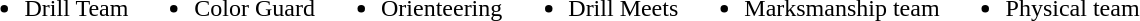<table>
<tr valign="top">
<td><br><ul><li>Drill Team</li></ul></td>
<td><br><ul><li>Color Guard</li></ul></td>
<td><br><ul><li>Orienteering</li></ul></td>
<td><br><ul><li>Drill Meets</li></ul></td>
<td><br><ul><li>Marksmanship team</li></ul></td>
<td><br><ul><li>Physical team</li></ul></td>
</tr>
</table>
